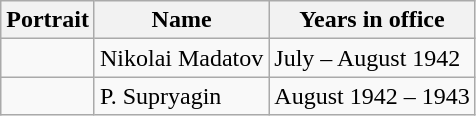<table class="wikitable">
<tr>
<th>Portrait</th>
<th>Name</th>
<th>Years in office</th>
</tr>
<tr>
<td></td>
<td>Nikolai Madatov</td>
<td>July – August 1942</td>
</tr>
<tr>
<td></td>
<td>P. Supryagin</td>
<td>August 1942 – 1943</td>
</tr>
</table>
